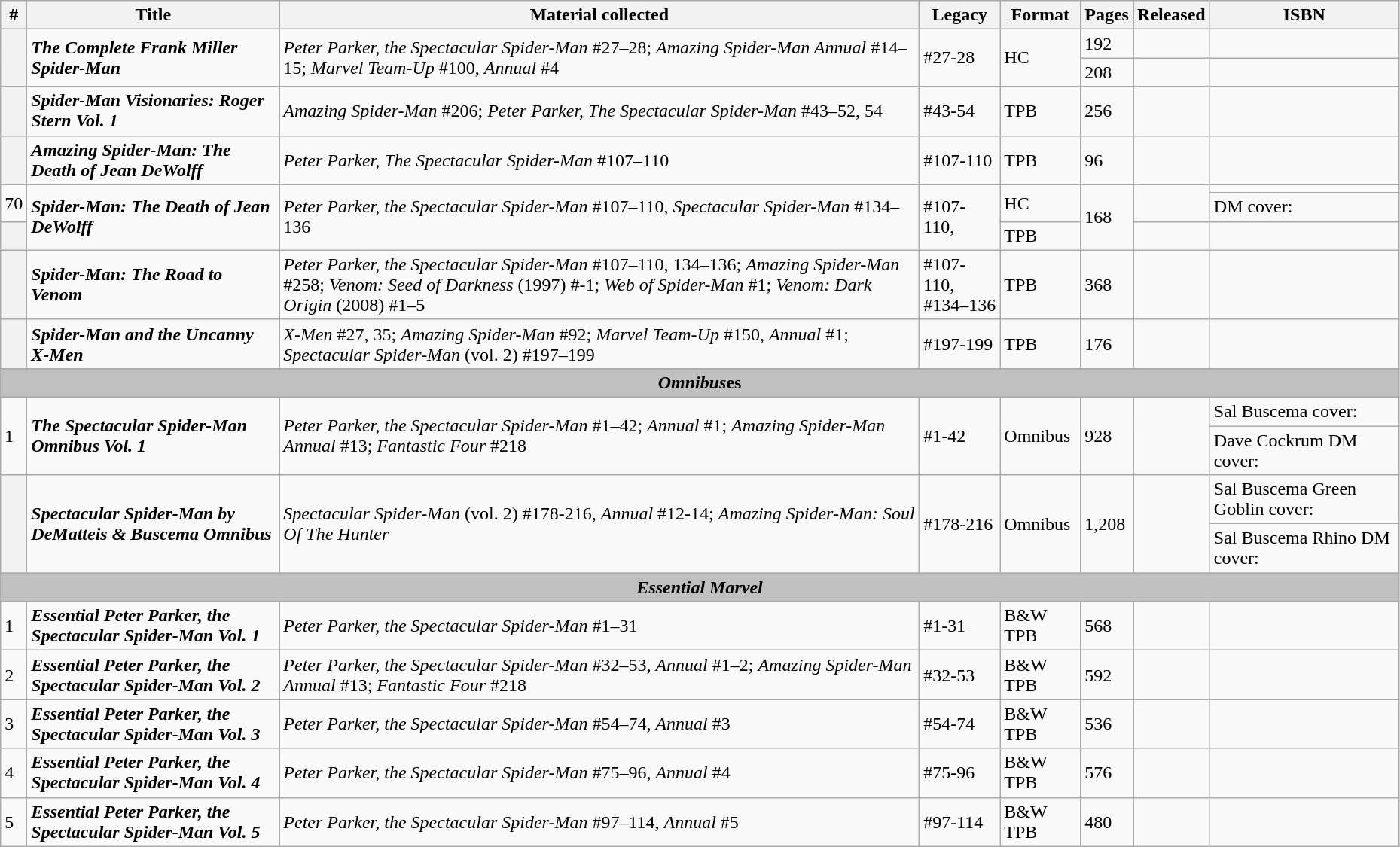<table class="wikitable sortable" width=98%>
<tr>
<th width="4px">#</th>
<th>Title</th>
<th>Material collected</th>
<th style="width: 4em;">Legacy</th>
<th class="unsortable">Format</th>
<th>Pages</th>
<th>Released</th>
<th class="unsortable" style="width: 10em;">ISBN</th>
</tr>
<tr>
<th style="background-color: light grey;" rowspan=2></th>
<td rowspan="2"><strong><em>The Complete Frank Miller Spider-Man</em></strong></td>
<td rowspan="2"><em>Peter Parker, the Spectacular Spider-Man</em> #27–28; <em>Amazing Spider-Man Annual</em> #14–15; <em>Marvel Team-Up</em> #100, <em>Annual</em> #4</td>
<td rowspan="2">#27-28</td>
<td rowspan="2">HC</td>
<td>192</td>
<td></td>
<td></td>
</tr>
<tr>
<td>208</td>
<td></td>
<td></td>
</tr>
<tr>
<th style="background-color: light grey;"></th>
<td><strong><em>Spider-Man Visionaries: Roger Stern Vol. 1</em></strong></td>
<td><em>Amazing Spider-Man</em> #206; <em>Peter Parker, The Spectacular Spider-Man</em> #43–52, 54</td>
<td>#43-54</td>
<td>TPB</td>
<td>256</td>
<td></td>
<td></td>
</tr>
<tr>
<th style="background-color: light grey;"></th>
<td><strong><em>Amazing Spider-Man: The Death of Jean DeWolff</em></strong></td>
<td><em>Peter Parker, The Spectacular Spider-Man</em> #107–110</td>
<td>#107-110</td>
<td>TPB</td>
<td>96</td>
<td></td>
<td></td>
</tr>
<tr>
<td rowspan="2">70</td>
<td rowspan="3"><strong><em>Spider-Man: The Death of Jean DeWolff</em></strong></td>
<td rowspan="3"><em>Peter Parker, the Spectacular Spider-Man</em> #107–110, <em>Spectacular Spider-Man</em> #134–136</td>
<td rowspan="3">#107-110, </td>
<td rowspan="2">HC</td>
<td rowspan="3">168</td>
<td rowspan="2"></td>
<td></td>
</tr>
<tr>
<td>DM cover: </td>
</tr>
<tr>
<th style="background-color: light grey;"></th>
<td>TPB</td>
<td></td>
<td></td>
</tr>
<tr>
<th style="background-color: light grey;"></th>
<td><strong><em>Spider-Man: The Road to Venom</em></strong></td>
<td><em>Peter Parker, the Spectacular Spider-Man</em> #107–110, 134–136; <em>Amazing Spider-Man</em> #258; <em>Venom: Seed of Darkness</em> (1997) #-1; <em> Web of Spider-Man</em> #1; <em>Venom: Dark Origin</em> (2008) #1–5</td>
<td>#107-110, #134–136</td>
<td>TPB</td>
<td>368</td>
<td></td>
<td></td>
</tr>
<tr>
<th style="background-color: light grey;"></th>
<td><strong><em>Spider-Man and the Uncanny X-Men</em></strong></td>
<td><em>X-Men</em> #27, 35; <em>Amazing Spider-Man</em> #92; <em>Marvel Team-Up</em> #150, <em>Annual</em> #1; <em>Spectacular Spider-Man</em> (vol. 2) #197–199</td>
<td>#197-199</td>
<td>TPB</td>
<td>176</td>
<td></td>
<td></td>
</tr>
<tr>
<th colspan="8" style="background-color: silver;"><em>Omnibus</em>es</th>
</tr>
<tr>
<td rowspan="2">1</td>
<td rowspan="2"><strong><em>The Spectacular Spider-Man Omnibus Vol. 1</em></strong></td>
<td rowspan="2"><em>Peter Parker, the Spectacular Spider-Man</em> #1–42; <em>Annual</em> #1; <em>Amazing Spider-Man Annual</em> #13; <em>Fantastic Four</em> #218</td>
<td rowspan="2">#1-42</td>
<td rowspan="2">Omnibus</td>
<td rowspan="2">928</td>
<td rowspan="2"></td>
<td>Sal Buscema cover: </td>
</tr>
<tr>
<td>Dave Cockrum DM cover: </td>
</tr>
<tr>
<th style="background-color: light grey;" rowspan=2></th>
<td rowspan="2"><strong><em>Spectacular Spider-Man by DeMatteis & Buscema Omnibus</em></strong></td>
<td rowspan="2"><em>Spectacular Spider-Man</em> (vol. 2) #178-216, <em>Annual</em> #12-14; <em>Amazing Spider-Man: Soul Of The Hunter</em></td>
<td rowspan="2">#178-216</td>
<td rowspan="2">Omnibus</td>
<td rowspan="2">1,208</td>
<td rowspan="2"></td>
<td>Sal Buscema Green Goblin cover: </td>
</tr>
<tr>
<td>Sal Buscema Rhino DM cover: </td>
</tr>
<tr>
<th colspan="8" style="background-color: silver;"><em>Essential Marvel</em></th>
</tr>
<tr>
<td>1</td>
<td><strong><em>Essential Peter Parker, the Spectacular Spider-Man Vol. 1</em></strong></td>
<td><em>Peter Parker, the Spectacular Spider-Man</em> #1–31</td>
<td>#1-31</td>
<td>B&W TPB</td>
<td>568</td>
<td></td>
<td></td>
</tr>
<tr>
<td>2</td>
<td><strong><em>Essential Peter Parker, the Spectacular Spider-Man Vol. 2</em></strong></td>
<td><em>Peter Parker, the Spectacular Spider-Man</em> #32–53, <em>Annual</em> #1–2; <em>Amazing Spider-Man Annual</em> #13; <em>Fantastic Four</em> #218</td>
<td>#32-53</td>
<td>B&W TPB</td>
<td>592</td>
<td></td>
<td></td>
</tr>
<tr>
<td>3</td>
<td><strong><em>Essential Peter Parker, the Spectacular Spider-Man Vol. 3</em></strong></td>
<td><em>Peter Parker, the Spectacular Spider-Man</em> #54–74, <em>Annual</em> #3</td>
<td>#54-74</td>
<td>B&W TPB</td>
<td>536</td>
<td></td>
<td></td>
</tr>
<tr>
<td>4</td>
<td><strong><em>Essential Peter Parker, the Spectacular Spider-Man Vol. 4</em></strong></td>
<td><em>Peter Parker, the Spectacular Spider-Man</em> #75–96, <em>Annual</em> #4</td>
<td>#75-96</td>
<td>B&W TPB</td>
<td>576</td>
<td></td>
<td></td>
</tr>
<tr>
<td>5</td>
<td><strong><em>Essential Peter Parker, the Spectacular Spider-Man Vol. 5</em></strong></td>
<td><em>Peter Parker, the Spectacular Spider-Man</em> #97–114, <em>Annual</em> #5</td>
<td>#97-114</td>
<td>B&W TPB</td>
<td>480</td>
<td></td>
<td></td>
</tr>
</table>
